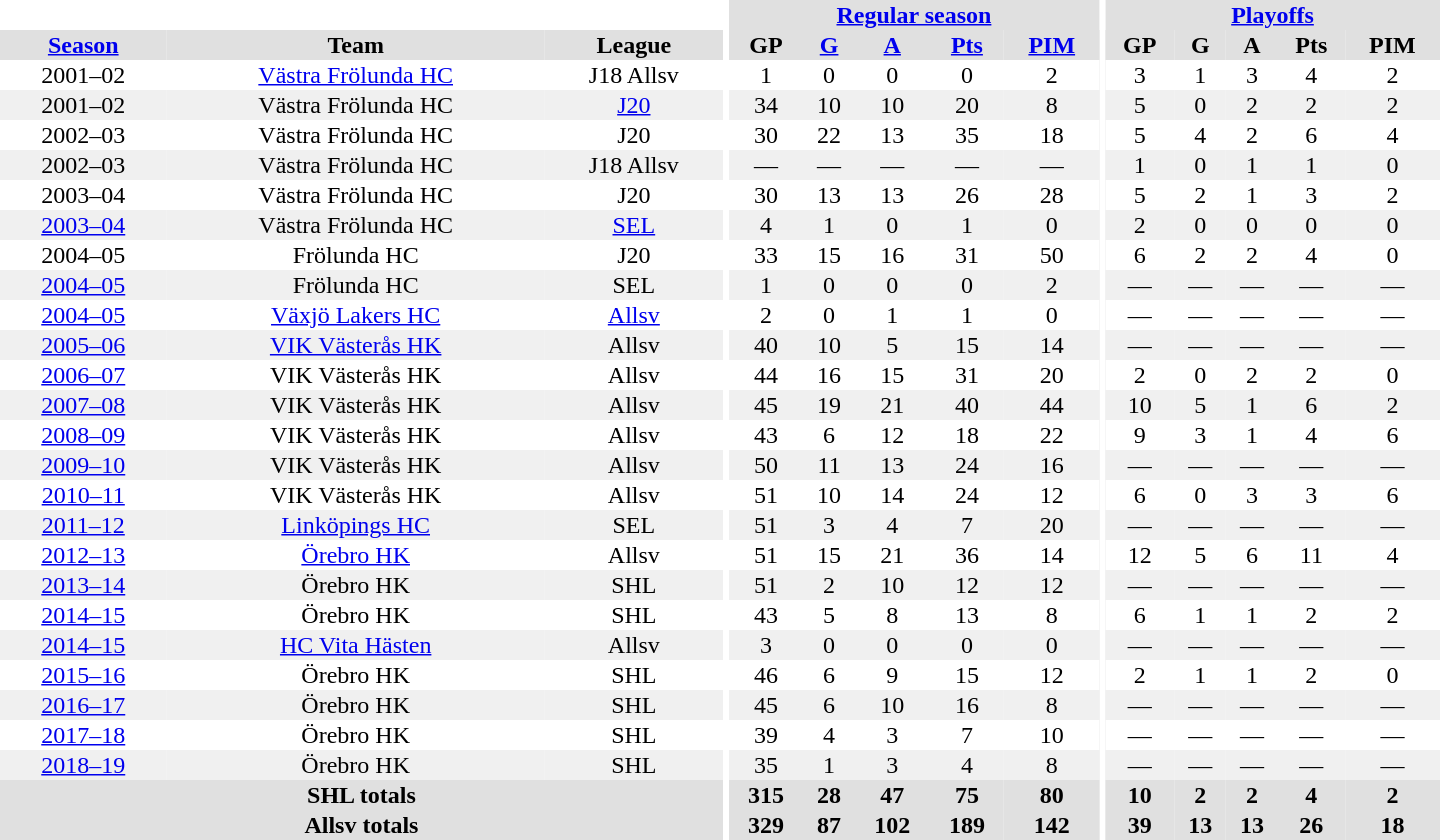<table border="0" cellpadding="1" cellspacing="0" style="text-align:center; width:60em">
<tr bgcolor="#e0e0e0">
<th colspan="3" bgcolor="#ffffff"></th>
<th rowspan="99" bgcolor="#ffffff"></th>
<th colspan="5"><a href='#'>Regular season</a></th>
<th rowspan="99" bgcolor="#ffffff"></th>
<th colspan="5"><a href='#'>Playoffs</a></th>
</tr>
<tr bgcolor="#e0e0e0">
<th><a href='#'>Season</a></th>
<th>Team</th>
<th>League</th>
<th>GP</th>
<th><a href='#'>G</a></th>
<th><a href='#'>A</a></th>
<th><a href='#'>Pts</a></th>
<th><a href='#'>PIM</a></th>
<th>GP</th>
<th>G</th>
<th>A</th>
<th>Pts</th>
<th>PIM</th>
</tr>
<tr>
<td>2001–02</td>
<td><a href='#'>Västra Frölunda HC</a></td>
<td>J18 Allsv</td>
<td>1</td>
<td>0</td>
<td>0</td>
<td>0</td>
<td>2</td>
<td>3</td>
<td>1</td>
<td>3</td>
<td>4</td>
<td>2</td>
</tr>
<tr bgcolor="#f0f0f0">
<td>2001–02</td>
<td>Västra Frölunda HC</td>
<td><a href='#'>J20</a></td>
<td>34</td>
<td>10</td>
<td>10</td>
<td>20</td>
<td>8</td>
<td>5</td>
<td>0</td>
<td>2</td>
<td>2</td>
<td>2</td>
</tr>
<tr>
<td>2002–03</td>
<td>Västra Frölunda HC</td>
<td>J20</td>
<td>30</td>
<td>22</td>
<td>13</td>
<td>35</td>
<td>18</td>
<td>5</td>
<td>4</td>
<td>2</td>
<td>6</td>
<td>4</td>
</tr>
<tr bgcolor="#f0f0f0">
<td>2002–03</td>
<td>Västra Frölunda HC</td>
<td>J18 Allsv</td>
<td>—</td>
<td>—</td>
<td>—</td>
<td>—</td>
<td>—</td>
<td>1</td>
<td>0</td>
<td>1</td>
<td>1</td>
<td>0</td>
</tr>
<tr>
<td>2003–04</td>
<td>Västra Frölunda HC</td>
<td>J20</td>
<td>30</td>
<td>13</td>
<td>13</td>
<td>26</td>
<td>28</td>
<td>5</td>
<td>2</td>
<td>1</td>
<td>3</td>
<td>2</td>
</tr>
<tr bgcolor="#f0f0f0">
<td><a href='#'>2003–04</a></td>
<td>Västra Frölunda HC</td>
<td><a href='#'>SEL</a></td>
<td>4</td>
<td>1</td>
<td>0</td>
<td>1</td>
<td>0</td>
<td>2</td>
<td>0</td>
<td>0</td>
<td>0</td>
<td>0</td>
</tr>
<tr>
<td>2004–05</td>
<td>Frölunda HC</td>
<td>J20</td>
<td>33</td>
<td>15</td>
<td>16</td>
<td>31</td>
<td>50</td>
<td>6</td>
<td>2</td>
<td>2</td>
<td>4</td>
<td>0</td>
</tr>
<tr bgcolor="#f0f0f0">
<td><a href='#'>2004–05</a></td>
<td>Frölunda HC</td>
<td>SEL</td>
<td>1</td>
<td>0</td>
<td>0</td>
<td>0</td>
<td>2</td>
<td>—</td>
<td>—</td>
<td>—</td>
<td>—</td>
<td>—</td>
</tr>
<tr>
<td><a href='#'>2004–05</a></td>
<td><a href='#'>Växjö Lakers HC</a></td>
<td><a href='#'>Allsv</a></td>
<td>2</td>
<td>0</td>
<td>1</td>
<td>1</td>
<td>0</td>
<td>—</td>
<td>—</td>
<td>—</td>
<td>—</td>
<td>—</td>
</tr>
<tr bgcolor="#f0f0f0">
<td><a href='#'>2005–06</a></td>
<td><a href='#'>VIK Västerås HK</a></td>
<td>Allsv</td>
<td>40</td>
<td>10</td>
<td>5</td>
<td>15</td>
<td>14</td>
<td>—</td>
<td>—</td>
<td>—</td>
<td>—</td>
<td>—</td>
</tr>
<tr>
<td><a href='#'>2006–07</a></td>
<td>VIK Västerås HK</td>
<td>Allsv</td>
<td>44</td>
<td>16</td>
<td>15</td>
<td>31</td>
<td>20</td>
<td>2</td>
<td>0</td>
<td>2</td>
<td>2</td>
<td>0</td>
</tr>
<tr bgcolor="#f0f0f0">
<td><a href='#'>2007–08</a></td>
<td>VIK Västerås HK</td>
<td>Allsv</td>
<td>45</td>
<td>19</td>
<td>21</td>
<td>40</td>
<td>44</td>
<td>10</td>
<td>5</td>
<td>1</td>
<td>6</td>
<td>2</td>
</tr>
<tr>
<td><a href='#'>2008–09</a></td>
<td>VIK Västerås HK</td>
<td>Allsv</td>
<td>43</td>
<td>6</td>
<td>12</td>
<td>18</td>
<td>22</td>
<td>9</td>
<td>3</td>
<td>1</td>
<td>4</td>
<td>6</td>
</tr>
<tr bgcolor="#f0f0f0">
<td><a href='#'>2009–10</a></td>
<td>VIK Västerås HK</td>
<td>Allsv</td>
<td>50</td>
<td>11</td>
<td>13</td>
<td>24</td>
<td>16</td>
<td>—</td>
<td>—</td>
<td>—</td>
<td>—</td>
<td>—</td>
</tr>
<tr>
<td><a href='#'>2010–11</a></td>
<td>VIK Västerås HK</td>
<td>Allsv</td>
<td>51</td>
<td>10</td>
<td>14</td>
<td>24</td>
<td>12</td>
<td>6</td>
<td>0</td>
<td>3</td>
<td>3</td>
<td>6</td>
</tr>
<tr bgcolor="#f0f0f0">
<td><a href='#'>2011–12</a></td>
<td><a href='#'>Linköpings HC</a></td>
<td>SEL</td>
<td>51</td>
<td>3</td>
<td>4</td>
<td>7</td>
<td>20</td>
<td>—</td>
<td>—</td>
<td>—</td>
<td>—</td>
<td>—</td>
</tr>
<tr>
<td><a href='#'>2012–13</a></td>
<td><a href='#'>Örebro HK</a></td>
<td>Allsv</td>
<td>51</td>
<td>15</td>
<td>21</td>
<td>36</td>
<td>14</td>
<td>12</td>
<td>5</td>
<td>6</td>
<td>11</td>
<td>4</td>
</tr>
<tr bgcolor="#f0f0f0">
<td><a href='#'>2013–14</a></td>
<td>Örebro HK</td>
<td>SHL</td>
<td>51</td>
<td>2</td>
<td>10</td>
<td>12</td>
<td>12</td>
<td>—</td>
<td>—</td>
<td>—</td>
<td>—</td>
<td>—</td>
</tr>
<tr>
<td><a href='#'>2014–15</a></td>
<td>Örebro HK</td>
<td>SHL</td>
<td>43</td>
<td>5</td>
<td>8</td>
<td>13</td>
<td>8</td>
<td>6</td>
<td>1</td>
<td>1</td>
<td>2</td>
<td>2</td>
</tr>
<tr bgcolor="#f0f0f0">
<td><a href='#'>2014–15</a></td>
<td><a href='#'>HC Vita Hästen</a></td>
<td>Allsv</td>
<td>3</td>
<td>0</td>
<td>0</td>
<td>0</td>
<td>0</td>
<td>—</td>
<td>—</td>
<td>—</td>
<td>—</td>
<td>—</td>
</tr>
<tr>
<td><a href='#'>2015–16</a></td>
<td>Örebro HK</td>
<td>SHL</td>
<td>46</td>
<td>6</td>
<td>9</td>
<td>15</td>
<td>12</td>
<td>2</td>
<td>1</td>
<td>1</td>
<td>2</td>
<td>0</td>
</tr>
<tr bgcolor="#f0f0f0">
<td><a href='#'>2016–17</a></td>
<td>Örebro HK</td>
<td>SHL</td>
<td>45</td>
<td>6</td>
<td>10</td>
<td>16</td>
<td>8</td>
<td>—</td>
<td>—</td>
<td>—</td>
<td>—</td>
<td>—</td>
</tr>
<tr>
<td><a href='#'>2017–18</a></td>
<td>Örebro HK</td>
<td>SHL</td>
<td>39</td>
<td>4</td>
<td>3</td>
<td>7</td>
<td>10</td>
<td>—</td>
<td>—</td>
<td>—</td>
<td>—</td>
<td>—</td>
</tr>
<tr bgcolor="#f0f0f0">
<td><a href='#'>2018–19</a></td>
<td>Örebro HK</td>
<td>SHL</td>
<td>35</td>
<td>1</td>
<td>3</td>
<td>4</td>
<td>8</td>
<td>—</td>
<td>—</td>
<td>—</td>
<td>—</td>
<td>—</td>
</tr>
<tr bgcolor="#e0e0e0">
<th colspan="3">SHL totals</th>
<th>315</th>
<th>28</th>
<th>47</th>
<th>75</th>
<th>80</th>
<th>10</th>
<th>2</th>
<th>2</th>
<th>4</th>
<th>2</th>
</tr>
<tr bgcolor="#e0e0e0">
<th colspan="3">Allsv totals</th>
<th>329</th>
<th>87</th>
<th>102</th>
<th>189</th>
<th>142</th>
<th>39</th>
<th>13</th>
<th>13</th>
<th>26</th>
<th>18</th>
</tr>
</table>
